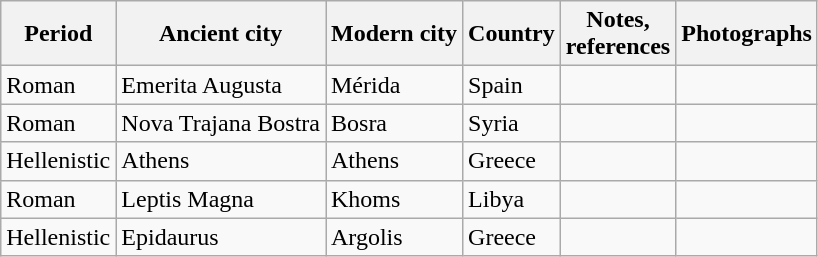<table class="wikitable sortable mw-collapsible">
<tr>
<th>Period</th>
<th>Ancient city</th>
<th>Modern city</th>
<th>Country</th>
<th>Notes,<br>references</th>
<th>Photographs</th>
</tr>
<tr>
<td>Roman</td>
<td>Emerita Augusta</td>
<td>Mérida</td>
<td>Spain</td>
<td></td>
<td></td>
</tr>
<tr>
<td>Roman</td>
<td>Nova Trajana Bostra</td>
<td>Bosra</td>
<td>Syria</td>
<td></td>
<td></td>
</tr>
<tr>
<td>Hellenistic</td>
<td>Athens</td>
<td>Athens</td>
<td>Greece</td>
<td></td>
<td></td>
</tr>
<tr>
<td>Roman</td>
<td>Leptis Magna</td>
<td>Khoms</td>
<td>Libya</td>
<td></td>
<td></td>
</tr>
<tr>
<td>Hellenistic</td>
<td>Epidaurus</td>
<td>Argolis</td>
<td>Greece</td>
<td></td>
<td></td>
</tr>
</table>
